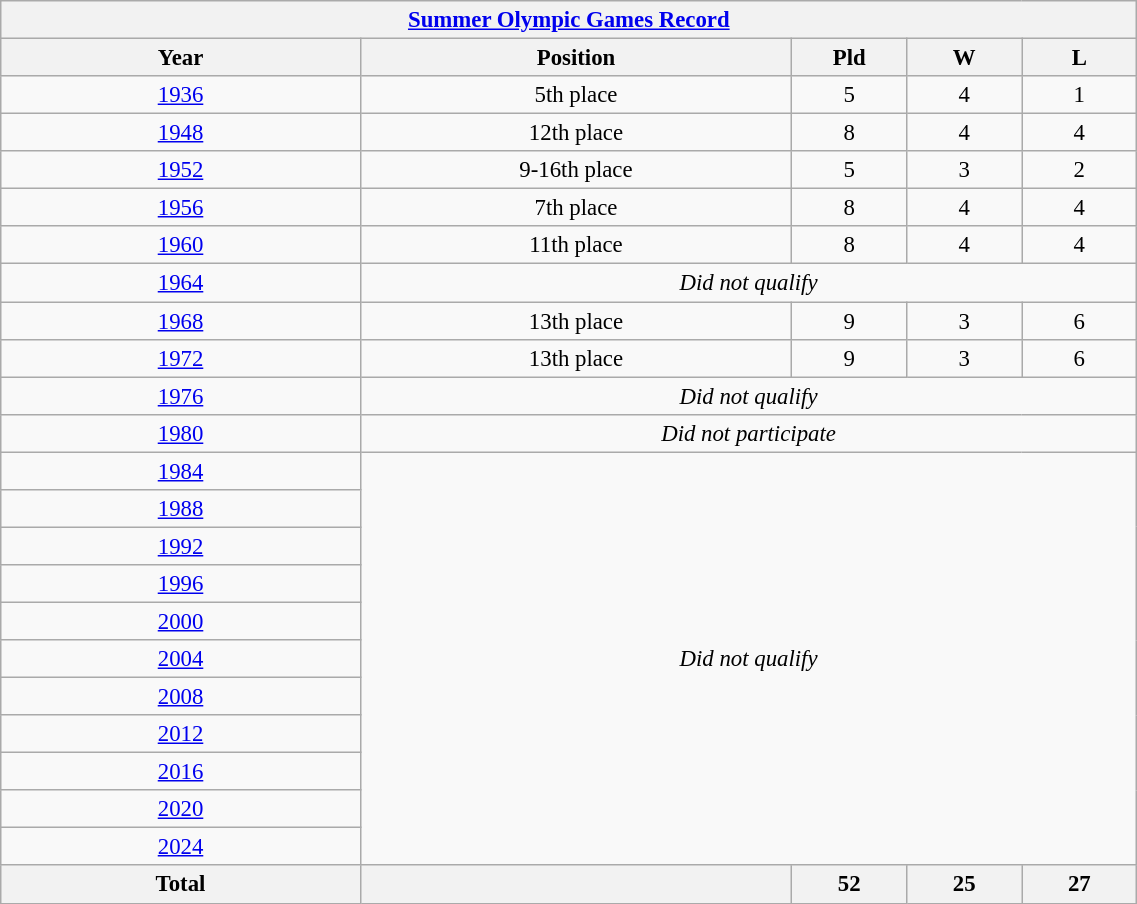<table class="wikitable collapsible autocollapse" style="text-align: center; font-size:95%;" width=60%>
<tr>
<th colspan=8><a href='#'>Summer Olympic Games Record</a></th>
</tr>
<tr>
<th width=25%>Year</th>
<th width=30%>Position</th>
<th width=8%>Pld</th>
<th width=8%>W</th>
<th width=8%>L</th>
</tr>
<tr>
<td> <a href='#'>1936</a></td>
<td>5th place</td>
<td>5</td>
<td>4</td>
<td>1</td>
</tr>
<tr>
<td> <a href='#'>1948</a></td>
<td>12th place</td>
<td>8</td>
<td>4</td>
<td>4</td>
</tr>
<tr>
<td> <a href='#'>1952</a></td>
<td>9-16th place</td>
<td>5</td>
<td>3</td>
<td>2</td>
</tr>
<tr>
<td> <a href='#'>1956</a></td>
<td>7th place</td>
<td>8</td>
<td>4</td>
<td>4</td>
</tr>
<tr>
<td> <a href='#'>1960</a></td>
<td>11th place</td>
<td>8</td>
<td>4</td>
<td>4</td>
</tr>
<tr>
<td> <a href='#'>1964</a></td>
<td colspan=5><em>Did not qualify</em></td>
</tr>
<tr>
<td> <a href='#'>1968</a></td>
<td>13th place</td>
<td>9</td>
<td>3</td>
<td>6</td>
</tr>
<tr>
<td> <a href='#'>1972</a></td>
<td>13th place</td>
<td>9</td>
<td>3</td>
<td>6</td>
</tr>
<tr>
<td> <a href='#'>1976</a></td>
<td colspan=5><em>Did not qualify</em></td>
</tr>
<tr>
<td> <a href='#'>1980</a></td>
<td colspan=5><em>Did not participate</em></td>
</tr>
<tr>
<td> <a href='#'>1984</a></td>
<td rowspan=11 colspan=4><em>Did not qualify</em></td>
</tr>
<tr>
<td> <a href='#'>1988</a></td>
</tr>
<tr>
<td> <a href='#'>1992</a></td>
</tr>
<tr>
<td> <a href='#'>1996</a></td>
</tr>
<tr>
<td> <a href='#'>2000</a></td>
</tr>
<tr>
<td> <a href='#'>2004</a></td>
</tr>
<tr>
<td> <a href='#'>2008</a></td>
</tr>
<tr>
<td> <a href='#'>2012</a></td>
</tr>
<tr>
<td> <a href='#'>2016</a></td>
</tr>
<tr>
<td> <a href='#'>2020</a></td>
</tr>
<tr>
<td> <a href='#'>2024</a></td>
</tr>
<tr>
<th>Total</th>
<th></th>
<th>52</th>
<th>25</th>
<th>27</th>
</tr>
</table>
